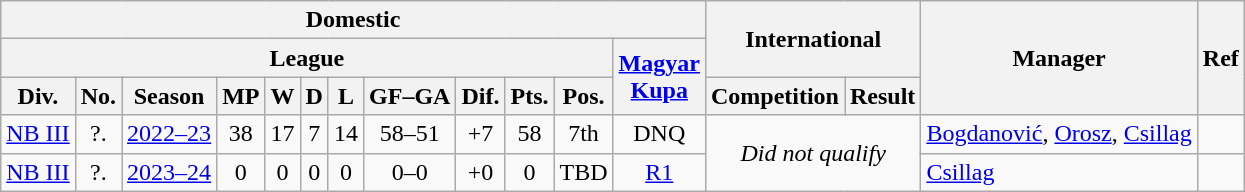<table class="wikitable"  style="text-align:center">
<tr>
<th colspan="12">Domestic</th>
<th colspan="2" rowspan="2">International</th>
<th rowspan="3">Manager</th>
<th rowspan="3">Ref</th>
</tr>
<tr>
<th colspan="11">League</th>
<th rowspan="2"><a href='#'>Magyar<br>Kupa</a></th>
</tr>
<tr>
<th>Div.</th>
<th>No.</th>
<th>Season</th>
<th>MP</th>
<th>W</th>
<th>D</th>
<th>L</th>
<th>GF–GA</th>
<th>Dif.</th>
<th>Pts.</th>
<th>Pos.</th>
<th>Competition</th>
<th>Result</th>
</tr>
<tr>
<td><a href='#'>NB III</a></td>
<td>?.</td>
<td><a href='#'>2022–23</a></td>
<td>38</td>
<td>17</td>
<td>7</td>
<td>14</td>
<td>58–51</td>
<td>+7</td>
<td>58</td>
<td>7th</td>
<td>DNQ</td>
<td colspan="2" rowspan="2"><em>Did not qualify</em></td>
<td style="text-align:left"> <a href='#'>Bogdanović</a>,  <a href='#'>Orosz</a>,  <a href='#'>Csillag</a></td>
<td></td>
</tr>
<tr>
<td><a href='#'>NB III</a></td>
<td>?.</td>
<td><a href='#'>2023–24</a></td>
<td>0</td>
<td>0</td>
<td>0</td>
<td>0</td>
<td>0–0</td>
<td>+0</td>
<td>0</td>
<td>TBD</td>
<td><a href='#'>R1</a></td>
<td style="text-align:left"> <a href='#'>Csillag</a></td>
<td></td>
</tr>
</table>
